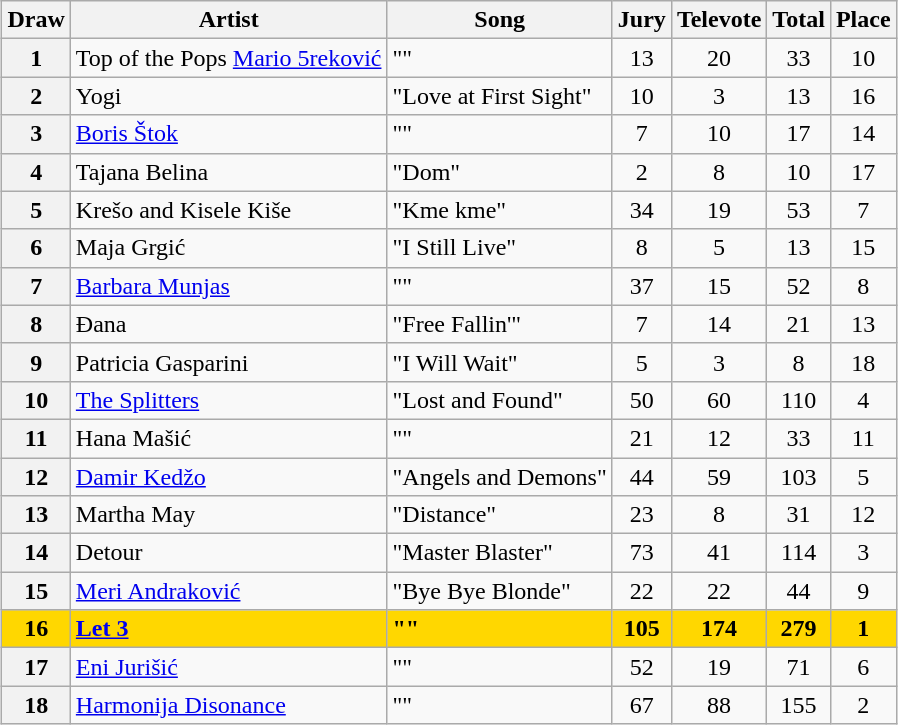<table class="sortable wikitable plainrowheaders" style="margin: 1em auto 1em auto; text-align:center;">
<tr>
<th>Draw</th>
<th>Artist</th>
<th>Song</th>
<th>Jury</th>
<th>Televote</th>
<th>Total</th>
<th>Place</th>
</tr>
<tr>
<th scope="row" style="text-align:center;">1</th>
<td align="left">Top of the Pops  <a href='#'>Mario 5reković</a></td>
<td align="left">""</td>
<td>13</td>
<td>20</td>
<td>33</td>
<td>10</td>
</tr>
<tr>
<th scope="row" style="text-align:center;">2</th>
<td align="left">Yogi</td>
<td align="left">"Love at First Sight"</td>
<td>10</td>
<td>3</td>
<td>13</td>
<td>16</td>
</tr>
<tr>
<th scope="row" style="text-align:center;">3</th>
<td align="left"><a href='#'>Boris Štok</a></td>
<td align="left">""</td>
<td>7</td>
<td>10</td>
<td>17</td>
<td>14</td>
</tr>
<tr>
<th scope="row" style="text-align:center;">4</th>
<td align="left">Tajana Belina</td>
<td align="left">"Dom"</td>
<td>2</td>
<td>8</td>
<td>10</td>
<td>17</td>
</tr>
<tr>
<th scope="row" style="text-align:center;">5</th>
<td align="left">Krešo and Kisele Kiše</td>
<td align="left">"Kme kme"</td>
<td>34</td>
<td>19</td>
<td>53</td>
<td>7</td>
</tr>
<tr>
<th scope="row" style="text-align:center;">6</th>
<td align="left">Maja Grgić</td>
<td align="left">"I Still Live"</td>
<td>8</td>
<td>5</td>
<td>13</td>
<td>15</td>
</tr>
<tr>
<th scope="row" style="text-align:center;">7</th>
<td align="left"><a href='#'>Barbara Munjas</a></td>
<td align="left">""</td>
<td>37</td>
<td>15</td>
<td>52</td>
<td>8</td>
</tr>
<tr>
<th scope="row" style="text-align:center;">8</th>
<td align="left">Đana</td>
<td align="left">"Free Fallin'"</td>
<td>7</td>
<td>14</td>
<td>21</td>
<td>13</td>
</tr>
<tr>
<th scope="row" style="text-align:center;">9</th>
<td align="left">Patricia Gasparini</td>
<td align="left">"I Will Wait"</td>
<td>5</td>
<td>3</td>
<td>8</td>
<td>18</td>
</tr>
<tr>
<th scope="row" style="text-align:center;">10</th>
<td align="left"><a href='#'>The Splitters</a></td>
<td align="left">"Lost and Found"</td>
<td>50</td>
<td>60</td>
<td>110</td>
<td>4</td>
</tr>
<tr>
<th scope="row" style="text-align:center;">11</th>
<td align="left">Hana Mašić</td>
<td align="left">""</td>
<td>21</td>
<td>12</td>
<td>33</td>
<td>11</td>
</tr>
<tr>
<th scope="row" style="text-align:center;">12</th>
<td align="left"><a href='#'>Damir Kedžo</a></td>
<td align="left">"Angels and Demons"</td>
<td>44</td>
<td>59</td>
<td>103</td>
<td>5</td>
</tr>
<tr>
<th scope="row" style="text-align:center;">13</th>
<td align="left">Martha May</td>
<td align="left">"Distance"</td>
<td>23</td>
<td>8</td>
<td>31</td>
<td>12</td>
</tr>
<tr>
<th scope="row" style="text-align:center;">14</th>
<td align="left">Detour</td>
<td align="left">"Master Blaster"</td>
<td>73</td>
<td>41</td>
<td>114</td>
<td>3</td>
</tr>
<tr>
<th scope="row" style="text-align:center;">15</th>
<td align="left"><a href='#'>Meri Andraković</a></td>
<td align="left">"Bye Bye Blonde"</td>
<td>22</td>
<td>22</td>
<td>44</td>
<td>9</td>
</tr>
<tr style="font-weight:bold; background:gold;">
<th scope="row" style="text-align:center; font-weight:bold; background:gold;">16</th>
<td align="left"><a href='#'>Let 3</a></td>
<td align="left">""</td>
<td>105</td>
<td>174</td>
<td>279</td>
<td>1</td>
</tr>
<tr>
<th scope="row" style="text-align:center;">17</th>
<td align="left"><a href='#'>Eni Jurišić</a></td>
<td align="left">""</td>
<td>52</td>
<td>19</td>
<td>71</td>
<td>6</td>
</tr>
<tr>
<th scope="row" style="text-align:center;">18</th>
<td align="left"><a href='#'>Harmonija Disonance</a></td>
<td align="left">""</td>
<td>67</td>
<td>88</td>
<td>155</td>
<td>2</td>
</tr>
</table>
